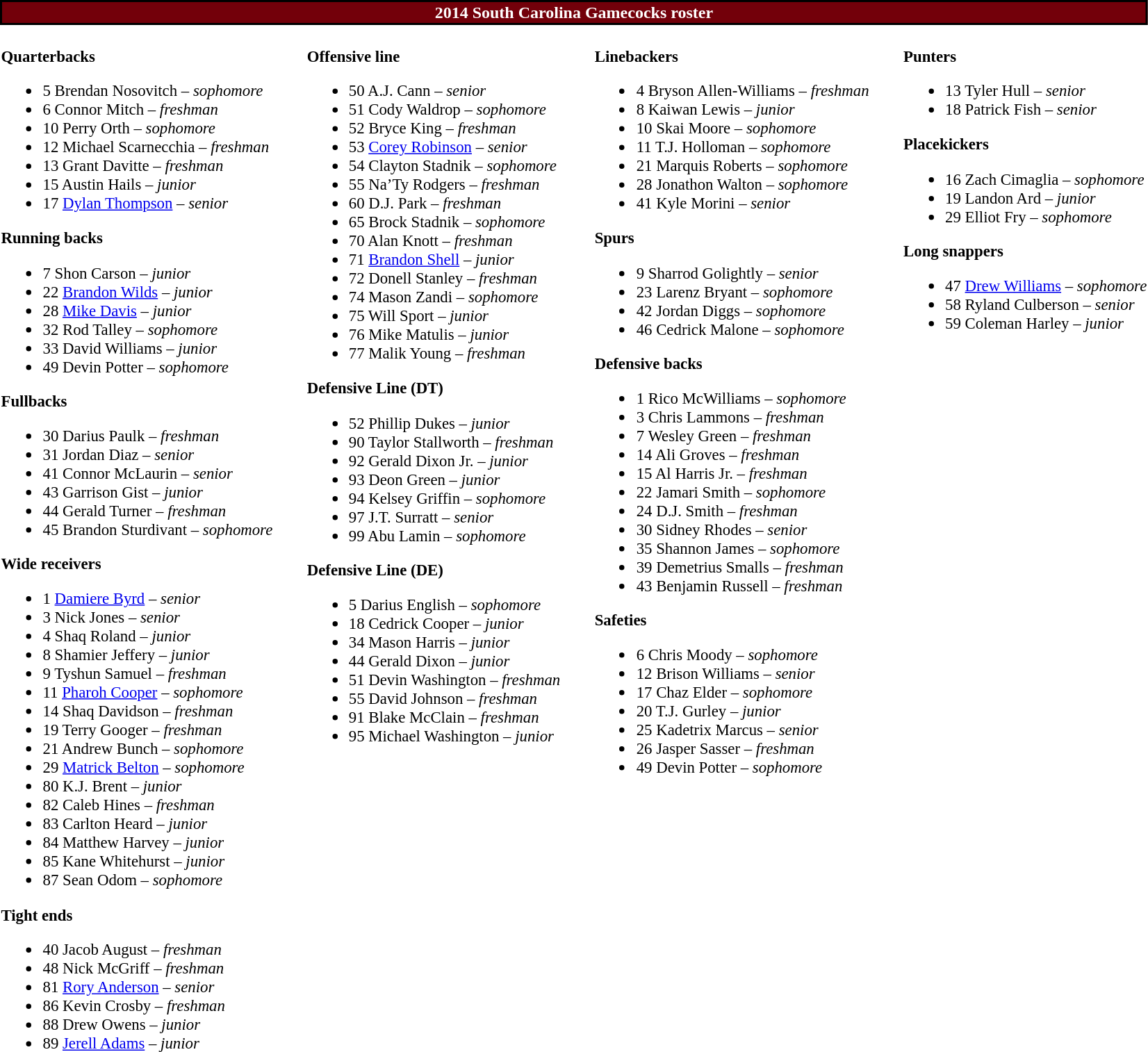<table class="toccolours" style="text-align: left;">
<tr>
<td colspan="9" style="background-color: #73000A; color: white; text-align: center; ;border:2px solid #000000;"><strong>2014 South Carolina Gamecocks roster</strong></td>
</tr>
<tr>
<td style="font-size: 95%;" valign="top"><br><strong>Quarterbacks</strong><ul><li>5 Brendan Nosovitch – <em> sophomore</em></li><li>6 Connor Mitch – <em> freshman</em></li><li>10 Perry Orth – <em> sophomore</em></li><li>12 Michael Scarnecchia – <em>freshman</em></li><li>13 Grant Davitte – <em> freshman</em></li><li>15 Austin Hails – <em> junior</em></li><li>17 <a href='#'>Dylan Thompson</a> – <em> senior</em></li></ul><strong>Running backs</strong><ul><li>7 Shon Carson – <em> junior</em></li><li>22 <a href='#'>Brandon Wilds</a> – <em> junior</em></li><li>28 <a href='#'>Mike Davis</a> – <em>junior</em></li><li>32 Rod Talley – <em> sophomore</em></li><li>33 David Williams – <em> junior</em></li><li>49 Devin Potter – <em> sophomore</em></li></ul><strong>Fullbacks</strong><ul><li>30 Darius Paulk – <em>freshman</em></li><li>31 Jordan Diaz – <em> senior</em></li><li>41 Connor McLaurin – <em> senior</em></li><li>43 Garrison Gist – <em> junior</em></li><li>44 Gerald Turner – <em> freshman</em></li><li>45 Brandon Sturdivant – <em> sophomore</em></li></ul><strong>Wide receivers</strong><ul><li>1 <a href='#'>Damiere Byrd</a> – <em>senior</em></li><li>3 Nick Jones – <em> senior</em></li><li>4 Shaq Roland – <em>junior</em></li><li>8 Shamier Jeffery – <em> junior</em></li><li>9 Tyshun Samuel – <em>freshman</em></li><li>11 <a href='#'>Pharoh Cooper</a> – <em>sophomore</em></li><li>14 Shaq Davidson – <em>freshman</em></li><li>19 Terry Googer – <em>freshman</em></li><li>21 Andrew Bunch – <em> sophomore</em></li><li>29 <a href='#'>Matrick Belton</a> – <em> sophomore</em></li><li>80 K.J. Brent – <em> junior</em></li><li>82 Caleb Hines – <em>freshman</em></li><li>83 Carlton Heard – <em> junior</em></li><li>84 Matthew Harvey – <em> junior</em></li><li>85 Kane Whitehurst – <em>junior</em></li><li>87 Sean Odom – <em>sophomore</em></li></ul><strong>Tight ends</strong><ul><li>40 Jacob August – <em>freshman</em></li><li>48 Nick McGriff – <em>freshman</em></li><li>81 <a href='#'>Rory Anderson</a> – <em>senior</em></li><li>86 Kevin Crosby – <em>freshman</em></li><li>88 Drew Owens – <em> junior</em></li><li>89 <a href='#'>Jerell Adams</a> – <em>junior</em></li></ul></td>
<td width="25"> </td>
<td valign="top" style="font-size: 95%;"><br><strong>Offensive line</strong><ul><li>50 A.J. Cann – <em> senior</em></li><li>51 Cody Waldrop – <em> sophomore</em></li><li>52 Bryce King – <em> freshman</em></li><li>53 <a href='#'>Corey Robinson</a> – <em> senior</em></li><li>54 Clayton Stadnik – <em> sophomore</em></li><li>55 Na’Ty Rodgers – <em> freshman</em></li><li>60 D.J. Park – <em> freshman</em></li><li>65 Brock Stadnik – <em> sophomore</em></li><li>70 Alan Knott – <em> freshman</em></li><li>71 <a href='#'>Brandon Shell</a> – <em> junior</em></li><li>72 Donell Stanley – <em>freshman</em></li><li>74 Mason Zandi – <em> sophomore</em></li><li>75 Will Sport – <em> junior</em></li><li>76 Mike Matulis – <em> junior</em></li><li>77 Malik Young – <em>freshman</em></li></ul><strong>Defensive Line (DT) </strong><ul><li>52 Phillip Dukes – <em> junior</em></li><li>90 Taylor Stallworth – <em>freshman</em></li><li>92 Gerald Dixon Jr. – <em> junior</em></li><li>93 Deon Green – <em> junior</em></li><li>94 Kelsey Griffin – <em>sophomore</em></li><li>97 J.T. Surratt – <em> senior</em></li><li>99 Abu Lamin – <em> sophomore</em></li></ul><strong>Defensive Line (DE) </strong><ul><li>5 Darius English – <em> sophomore</em></li><li>18 Cedrick Cooper – <em> junior</em></li><li>34 Mason Harris – <em> junior</em></li><li>44 Gerald Dixon – <em> junior</em></li><li>51 Devin Washington – <em> freshman</em></li><li>55 David Johnson – <em> freshman</em></li><li>91 Blake McClain – <em>freshman</em></li><li>95 Michael Washington – <em> junior</em></li></ul></td>
<td width="25"> </td>
<td valign="top" style="font-size: 95%;"><br><strong>Linebackers</strong><ul><li>4 Bryson Allen-Williams – <em>freshman</em></li><li>8 Kaiwan Lewis – <em>junior</em></li><li>10 Skai Moore – <em>sophomore</em></li><li>11 T.J. Holloman – <em> sophomore</em></li><li>21 Marquis Roberts – <em> sophomore</em></li><li>28 Jonathon Walton – <em>sophomore</em></li><li>41 Kyle Morini – <em> senior</em></li></ul><strong>Spurs</strong><ul><li>9 Sharrod Golightly – <em> senior</em></li><li>23 Larenz Bryant – <em>sophomore</em></li><li>42 Jordan Diggs – <em> sophomore</em></li><li>46 Cedrick Malone – <em> sophomore</em></li></ul><strong>Defensive backs</strong><ul><li>1 Rico McWilliams – <em> sophomore</em></li><li>3 Chris Lammons – <em>freshman</em></li><li>7 Wesley Green – <em>freshman</em></li><li>14 Ali Groves – <em> freshman</em></li><li>15 Al Harris Jr. – <em>freshman</em></li><li>22 Jamari Smith – <em>sophomore</em></li><li>24 D.J. Smith – <em>freshman</em></li><li>30 Sidney Rhodes – <em> senior</em></li><li>35 Shannon James – <em> sophomore</em></li><li>39 Demetrius Smalls – <em> freshman</em></li><li>43 Benjamin Russell – <em> freshman</em></li></ul><strong>Safeties</strong><ul><li>6 Chris Moody – <em> sophomore</em></li><li>12 Brison Williams – <em>senior</em></li><li>17 Chaz Elder – <em> sophomore</em></li><li>20 T.J. Gurley – <em>junior</em></li><li>25 Kadetrix Marcus – <em>senior</em></li><li>26 Jasper Sasser – <em> freshman</em></li><li>49 Devin Potter – <em> sophomore</em></li></ul></td>
<td style="width: 25px;"></td>
<td style="font-size: 95%;" valign="top"><br><strong>Punters</strong><ul><li>13 Tyler Hull – <em> senior</em></li><li>18 Patrick Fish – <em> senior</em></li></ul><strong>Placekickers</strong><ul><li>16 Zach Cimaglia – <em> sophomore</em></li><li>19 Landon Ard – <em> junior</em></li><li>29 Elliot Fry – <em>sophomore</em></li></ul><strong>Long snappers</strong><ul><li>47 <a href='#'>Drew Williams</a> – <em>sophomore</em></li><li>58 Ryland Culberson – <em> senior</em></li><li>59 Coleman Harley – <em> junior</em></li></ul></td>
</tr>
</table>
